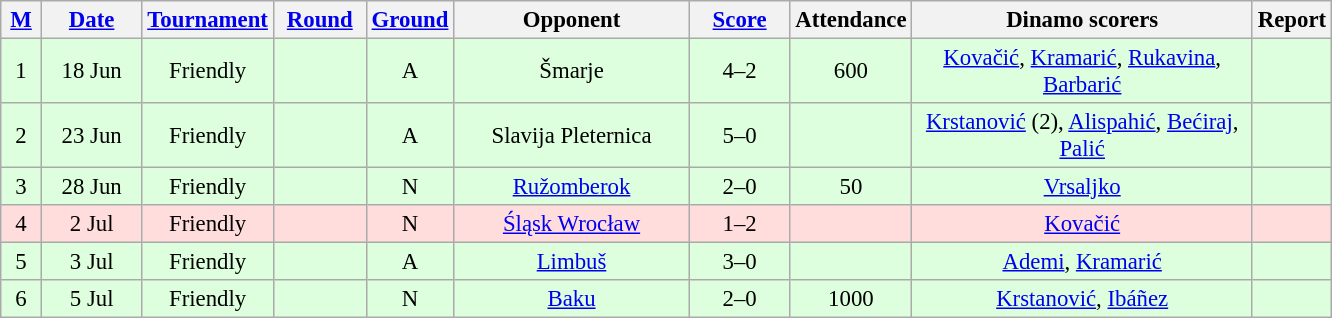<table class="wikitable sortable" style="text-align: center; font-size:95%;">
<tr>
<th width="20"><a href='#'>M</a></th>
<th width="60"><a href='#'>Date</a><br></th>
<th width="80"><a href='#'>Tournament</a><br></th>
<th width="55"><a href='#'>Round</a><br></th>
<th width="50"><a href='#'>Ground</a><br></th>
<th width="150">Opponent<br></th>
<th width="60"><a href='#'>Score</a><br></th>
<th width="40">Attendance<br></th>
<th width="220">Dinamo scorers<br></th>
<th>Report<br></th>
</tr>
<tr bgcolor="#ddffdd">
<td>1</td>
<td>18 Jun</td>
<td>Friendly</td>
<td></td>
<td>A</td>
<td>Šmarje </td>
<td>4–2</td>
<td>600</td>
<td><a href='#'>Kovačić</a>, <a href='#'>Kramarić</a>, <a href='#'>Rukavina</a>, <a href='#'>Barbarić</a></td>
<td></td>
</tr>
<tr bgcolor="#ddffdd">
<td>2</td>
<td>23 Jun</td>
<td>Friendly</td>
<td></td>
<td>A</td>
<td>Slavija Pleternica </td>
<td>5–0</td>
<td></td>
<td><a href='#'>Krstanović</a> (2), <a href='#'>Alispahić</a>, <a href='#'>Bećiraj</a>, <a href='#'>Palić</a></td>
<td></td>
</tr>
<tr bgcolor="#ddffdd">
<td>3</td>
<td>28 Jun</td>
<td>Friendly</td>
<td></td>
<td>N </td>
<td><a href='#'>Ružomberok</a> </td>
<td>2–0</td>
<td>50</td>
<td><a href='#'>Vrsaljko</a></td>
<td></td>
</tr>
<tr bgcolor="#ffdddd">
<td>4</td>
<td>2 Jul</td>
<td>Friendly</td>
<td></td>
<td>N </td>
<td><a href='#'>Śląsk Wrocław</a> </td>
<td>1–2</td>
<td></td>
<td><a href='#'>Kovačić</a></td>
<td></td>
</tr>
<tr bgcolor="#ddffdd">
<td>5</td>
<td>3 Jul</td>
<td>Friendly</td>
<td></td>
<td>A</td>
<td><a href='#'>Limbuš</a> </td>
<td>3–0</td>
<td></td>
<td><a href='#'>Ademi</a>, <a href='#'>Kramarić</a></td>
<td></td>
</tr>
<tr bgcolor="#ddffdd">
<td>6</td>
<td>5 Jul</td>
<td>Friendly</td>
<td></td>
<td>N </td>
<td><a href='#'>Baku</a> </td>
<td>2–0</td>
<td>1000</td>
<td><a href='#'>Krstanović</a>, <a href='#'>Ibáñez</a></td>
<td></td>
</tr>
</table>
